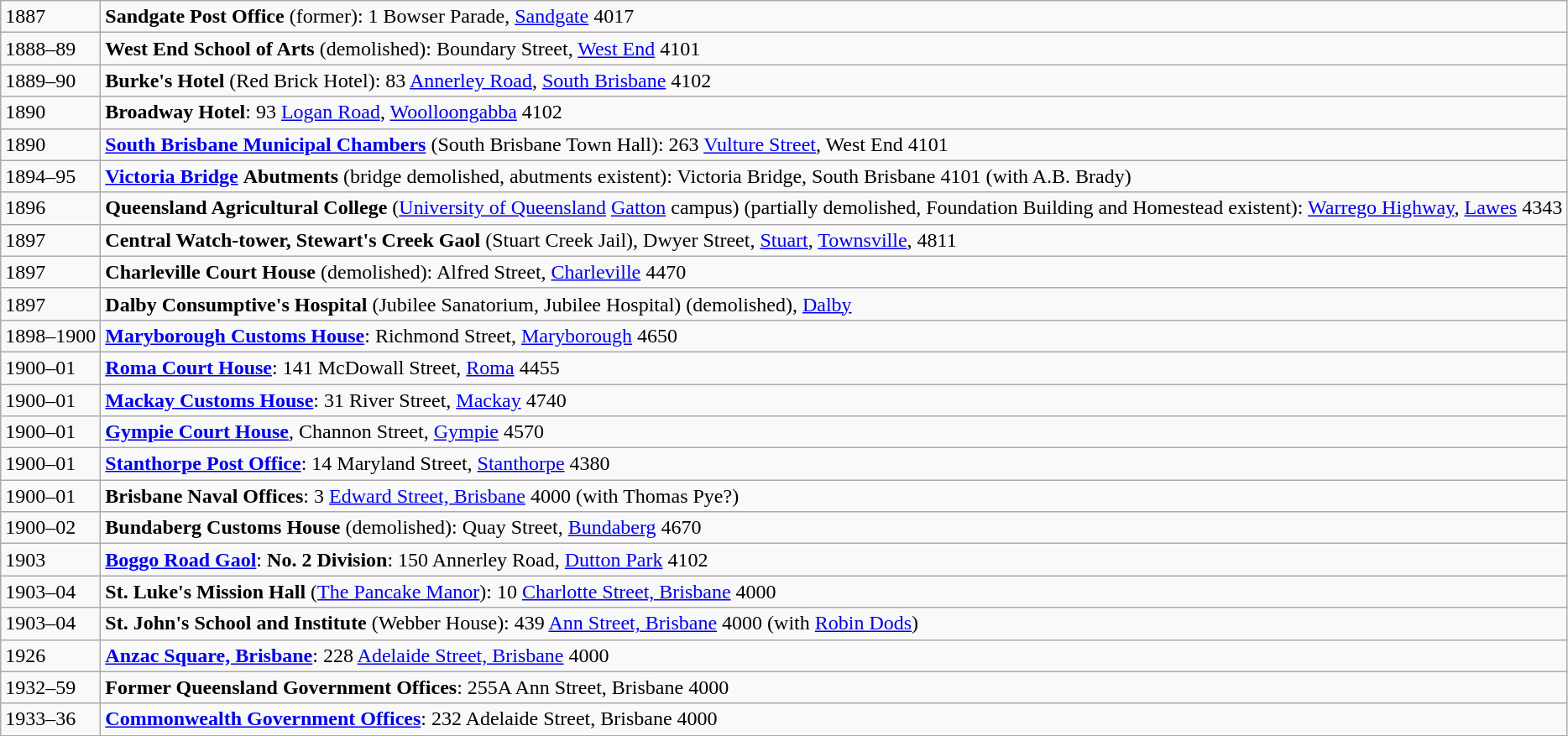<table class="wikitable">
<tr>
<td>1887</td>
<td><strong>Sandgate Post Office</strong> (former): 1 Bowser Parade, <a href='#'>Sandgate</a> 4017</td>
</tr>
<tr>
<td>1888–89</td>
<td><strong>West End School of Arts</strong> (demolished): Boundary Street, <a href='#'>West End</a> 4101</td>
</tr>
<tr>
<td>1889–90</td>
<td><strong>Burke's Hotel</strong> (Red Brick Hotel): 83 <a href='#'>Annerley Road</a>, <a href='#'>South Brisbane</a> 4102</td>
</tr>
<tr>
<td>1890</td>
<td><strong>Broadway Hotel</strong>: 93 <a href='#'>Logan Road</a>, <a href='#'>Woolloongabba</a> 4102</td>
</tr>
<tr>
<td>1890</td>
<td><strong><a href='#'>South Brisbane Municipal Chambers</a></strong> (South Brisbane Town Hall): 263 <a href='#'>Vulture Street</a>, West End 4101</td>
</tr>
<tr>
<td>1894–95</td>
<td><strong><a href='#'>Victoria Bridge</a></strong> <strong>Abutments</strong> (bridge demolished, abutments existent): Victoria Bridge, South Brisbane 4101 (with A.B. Brady)</td>
</tr>
<tr>
<td>1896</td>
<td><strong>Queensland Agricultural College</strong> (<a href='#'>University of Queensland</a> <a href='#'>Gatton</a> campus) (partially demolished, Foundation Building and Homestead existent): <a href='#'>Warrego Highway</a>, <a href='#'>Lawes</a> 4343</td>
</tr>
<tr>
<td>1897</td>
<td><strong>Central Watch-tower, Stewart's Creek Gaol</strong> (Stuart Creek Jail), Dwyer Street, <a href='#'>Stuart</a>, <a href='#'>Townsville</a>, 4811</td>
</tr>
<tr>
<td>1897</td>
<td><strong>Charleville Court House</strong> (demolished): Alfred Street, <a href='#'>Charleville</a> 4470</td>
</tr>
<tr>
<td>1897</td>
<td><strong>Dalby Consumptive's Hospital</strong> (Jubilee Sanatorium, Jubilee Hospital) (demolished), <a href='#'>Dalby</a></td>
</tr>
<tr>
<td>1898–1900</td>
<td><strong><a href='#'>Maryborough Customs House</a></strong>: Richmond Street, <a href='#'>Maryborough</a> 4650</td>
</tr>
<tr>
<td>1900–01</td>
<td><strong><a href='#'>Roma Court House</a></strong>: 141 McDowall Street, <a href='#'>Roma</a> 4455</td>
</tr>
<tr>
<td>1900–01</td>
<td><strong><a href='#'>Mackay Customs House</a></strong>: 31 River Street, <a href='#'>Mackay</a> 4740</td>
</tr>
<tr>
<td>1900–01</td>
<td><strong><a href='#'>Gympie Court House</a></strong>, Channon Street, <a href='#'>Gympie</a> 4570</td>
</tr>
<tr>
<td>1900–01</td>
<td><strong><a href='#'>Stanthorpe Post Office</a></strong>: 14 Maryland Street, <a href='#'>Stanthorpe</a> 4380</td>
</tr>
<tr>
<td>1900–01</td>
<td><strong>Brisbane Naval Offices</strong>: 3 <a href='#'>Edward Street, Brisbane</a> 4000 (with Thomas Pye?)</td>
</tr>
<tr>
<td>1900–02</td>
<td><strong>Bundaberg Customs House</strong> (demolished): Quay Street, <a href='#'>Bundaberg</a> 4670</td>
</tr>
<tr>
<td>1903</td>
<td><strong><a href='#'>Boggo Road Gaol</a></strong>: <strong>No. 2 Division</strong>: 150 Annerley Road, <a href='#'>Dutton Park</a> 4102</td>
</tr>
<tr>
<td>1903–04</td>
<td><strong>St. Luke's Mission Hall</strong> (<a href='#'>The Pancake Manor</a>): 10 <a href='#'>Charlotte Street, Brisbane</a> 4000</td>
</tr>
<tr>
<td>1903–04</td>
<td><strong>St. John's School and Institute</strong> (Webber House): 439 <a href='#'>Ann Street, Brisbane</a> 4000 (with <a href='#'>Robin Dods</a>)</td>
</tr>
<tr>
<td>1926</td>
<td><strong><a href='#'>Anzac Square, Brisbane</a></strong>: 228 <a href='#'>Adelaide Street, Brisbane</a> 4000</td>
</tr>
<tr>
<td>1932–59</td>
<td><strong>Former Queensland Government Offices</strong>: 255A Ann Street, Brisbane 4000</td>
</tr>
<tr>
<td>1933–36</td>
<td><strong><a href='#'>Commonwealth Government Offices</a></strong>: 232 Adelaide Street, Brisbane 4000</td>
</tr>
</table>
